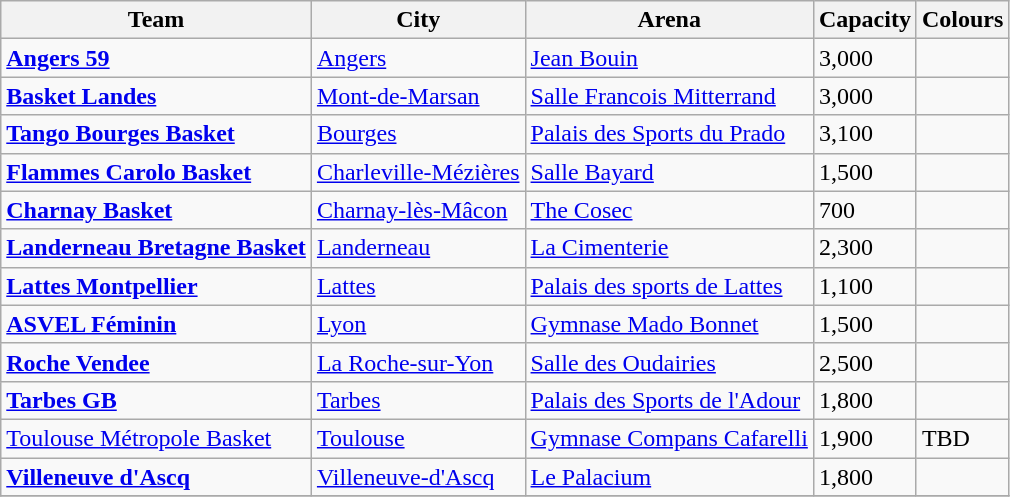<table class="wikitable" text-align:left">
<tr>
<th>Team</th>
<th>City</th>
<th>Arena</th>
<th>Capacity</th>
<th>Colours</th>
</tr>
<tr>
<td><strong><a href='#'>Angers 59</a></strong></td>
<td><a href='#'>Angers</a></td>
<td><a href='#'>Jean Bouin</a></td>
<td>3,000</td>
<td> </td>
</tr>
<tr>
<td><strong><a href='#'>Basket Landes</a></strong></td>
<td><a href='#'>Mont-de-Marsan</a></td>
<td><a href='#'>Salle Francois Mitterrand</a></td>
<td>3,000</td>
<td> </td>
</tr>
<tr>
<td><strong><a href='#'>Tango Bourges Basket</a></strong></td>
<td><a href='#'>Bourges</a></td>
<td><a href='#'>Palais des Sports du Prado</a></td>
<td>3,100</td>
<td> </td>
</tr>
<tr>
<td><strong><a href='#'>Flammes Carolo Basket</a></strong></td>
<td><a href='#'>Charleville-Mézières</a></td>
<td><a href='#'>Salle Bayard</a></td>
<td>1,500</td>
<td> </td>
</tr>
<tr>
<td><strong><a href='#'>Charnay Basket</a></strong></td>
<td><a href='#'>Charnay-lès-Mâcon</a></td>
<td><a href='#'>The Cosec</a></td>
<td>700</td>
<td> </td>
</tr>
<tr>
<td><strong><a href='#'>Landerneau Bretagne Basket</a></strong></td>
<td><a href='#'>Landerneau</a></td>
<td><a href='#'>La Cimenterie</a></td>
<td>2,300</td>
<td>  </td>
</tr>
<tr>
<td><strong><a href='#'>Lattes Montpellier</a></strong></td>
<td><a href='#'>Lattes</a></td>
<td><a href='#'>Palais des sports de Lattes</a></td>
<td>1,100</td>
<td> </td>
</tr>
<tr>
<td><strong><a href='#'>ASVEL Féminin</a></strong></td>
<td><a href='#'>Lyon</a></td>
<td><a href='#'>Gymnase Mado Bonnet</a></td>
<td>1,500</td>
<td> </td>
</tr>
<tr>
<td><strong><a href='#'>Roche Vendee</a></strong></td>
<td><a href='#'>La Roche-sur-Yon</a></td>
<td><a href='#'>Salle des Oudairies</a></td>
<td>2,500</td>
<td> </td>
</tr>
<tr>
<td><strong><a href='#'>Tarbes GB</a></strong></td>
<td><a href='#'>Tarbes</a></td>
<td><a href='#'>Palais des Sports de l'Adour</a></td>
<td>1,800</td>
<td> </td>
</tr>
<tr>
<td><a href='#'>Toulouse Métropole Basket</a></td>
<td><a href='#'>Toulouse</a></td>
<td><a href='#'>Gymnase Compans Cafarelli</a></td>
<td>1,900</td>
<td>TBD</td>
</tr>
<tr>
<td><strong><a href='#'>Villeneuve d'Ascq</a></strong></td>
<td><a href='#'>Villeneuve-d'Ascq</a></td>
<td><a href='#'>Le Palacium</a></td>
<td>1,800</td>
<td> </td>
</tr>
<tr>
</tr>
</table>
